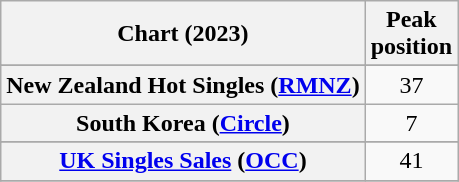<table class="wikitable sortable plainrowheaders" style="text-align:center">
<tr>
<th scope="col">Chart (2023)</th>
<th scope="col">Peak<br>position</th>
</tr>
<tr>
</tr>
<tr>
<th scope="row">New Zealand Hot Singles (<a href='#'>RMNZ</a>)</th>
<td>37</td>
</tr>
<tr>
<th scope="row">South Korea (<a href='#'>Circle</a>)</th>
<td>7</td>
</tr>
<tr>
</tr>
<tr>
<th scope="row"><a href='#'>UK Singles Sales</a> (<a href='#'>OCC</a>)</th>
<td>41</td>
</tr>
<tr>
</tr>
</table>
